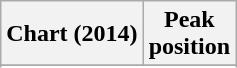<table class="wikitable sortable plainrowheaders" style="text-align:center">
<tr>
<th scope="col">Chart (2014)</th>
<th scope="col">Peak<br>position</th>
</tr>
<tr>
</tr>
<tr>
</tr>
<tr>
</tr>
</table>
